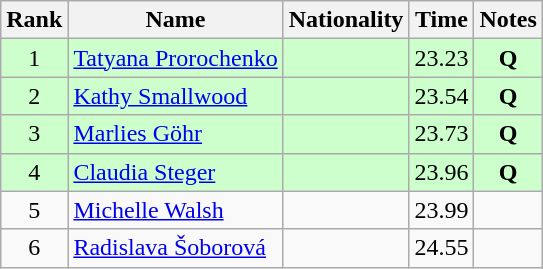<table class="wikitable sortable" style="text-align:center">
<tr>
<th>Rank</th>
<th>Name</th>
<th>Nationality</th>
<th>Time</th>
<th>Notes</th>
</tr>
<tr bgcolor=ccffcc>
<td>1</td>
<td align=left><a href='#'>Tatyana Prorochenko</a></td>
<td align=left></td>
<td>23.23</td>
<td><strong>Q</strong></td>
</tr>
<tr bgcolor=ccffcc>
<td>2</td>
<td align=left><a href='#'>Kathy Smallwood</a></td>
<td align=left></td>
<td>23.54</td>
<td><strong>Q</strong></td>
</tr>
<tr bgcolor=ccffcc>
<td>3</td>
<td align=left><a href='#'>Marlies Göhr</a></td>
<td align=left></td>
<td>23.73</td>
<td><strong>Q</strong></td>
</tr>
<tr bgcolor=ccffcc>
<td>4</td>
<td align=left><a href='#'>Claudia Steger</a></td>
<td align=left></td>
<td>23.96</td>
<td><strong>Q</strong></td>
</tr>
<tr>
<td>5</td>
<td align=left><a href='#'>Michelle Walsh</a></td>
<td align=left></td>
<td>23.99</td>
<td></td>
</tr>
<tr>
<td>6</td>
<td align=left><a href='#'>Radislava Šoborová</a></td>
<td align=left></td>
<td>24.55</td>
<td></td>
</tr>
</table>
